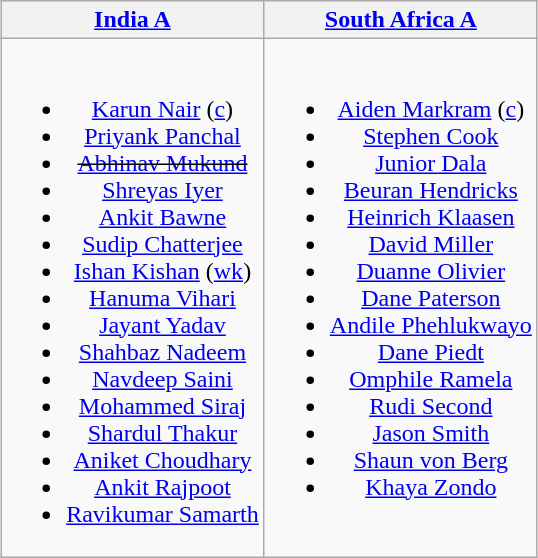<table class="wikitable" style="text-align:center; margin:auto">
<tr>
<th><a href='#'>India A</a> </th>
<th><a href='#'>South Africa A</a> </th>
</tr>
<tr style="vertical-align:top">
<td><br><ul><li><a href='#'>Karun Nair</a> (<a href='#'>c</a>)</li><li><a href='#'>Priyank Panchal</a></li><li><s><a href='#'>Abhinav Mukund</a></s></li><li><a href='#'>Shreyas Iyer</a></li><li><a href='#'>Ankit Bawne</a></li><li><a href='#'>Sudip Chatterjee</a></li><li><a href='#'>Ishan Kishan</a> (<a href='#'>wk</a>)</li><li><a href='#'>Hanuma Vihari</a></li><li><a href='#'>Jayant Yadav</a></li><li><a href='#'>Shahbaz Nadeem</a></li><li><a href='#'>Navdeep Saini</a></li><li><a href='#'>Mohammed Siraj</a></li><li><a href='#'>Shardul Thakur</a></li><li><a href='#'>Aniket Choudhary</a></li><li><a href='#'>Ankit Rajpoot</a></li><li><a href='#'>Ravikumar Samarth</a></li></ul></td>
<td><br><ul><li><a href='#'>Aiden Markram</a> (<a href='#'>c</a>)</li><li><a href='#'>Stephen Cook</a></li><li><a href='#'>Junior Dala</a></li><li><a href='#'>Beuran Hendricks</a></li><li><a href='#'>Heinrich Klaasen</a></li><li><a href='#'>David Miller</a></li><li><a href='#'>Duanne Olivier</a></li><li><a href='#'>Dane Paterson</a></li><li><a href='#'>Andile Phehlukwayo</a></li><li><a href='#'>Dane Piedt</a></li><li><a href='#'>Omphile Ramela</a></li><li><a href='#'>Rudi Second</a></li><li><a href='#'>Jason Smith</a></li><li><a href='#'>Shaun von Berg</a></li><li><a href='#'>Khaya Zondo</a></li></ul></td>
</tr>
</table>
